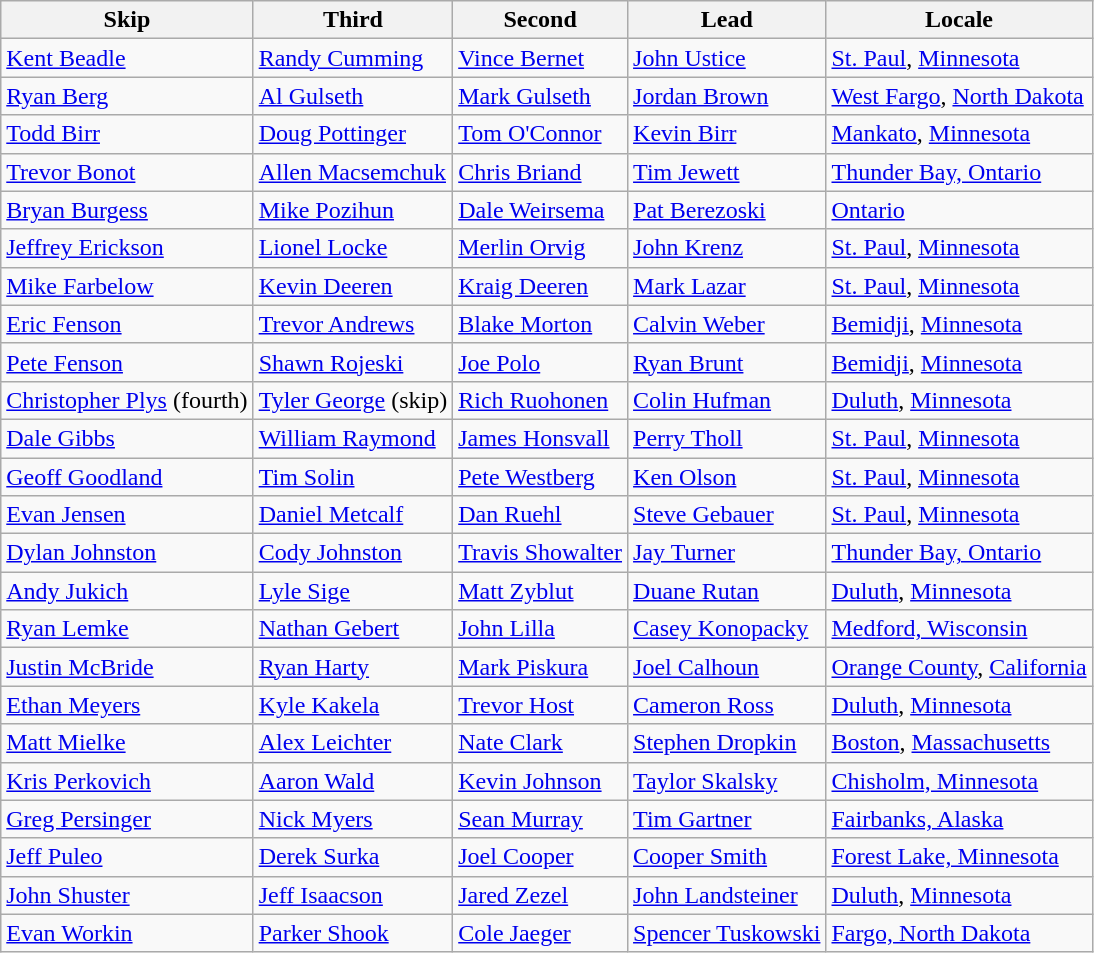<table class=wikitable>
<tr>
<th>Skip</th>
<th>Third</th>
<th>Second</th>
<th>Lead</th>
<th>Locale</th>
</tr>
<tr>
<td><a href='#'>Kent Beadle</a></td>
<td><a href='#'>Randy Cumming</a></td>
<td><a href='#'>Vince Bernet</a></td>
<td><a href='#'>John Ustice</a></td>
<td> <a href='#'>St. Paul</a>, <a href='#'>Minnesota</a></td>
</tr>
<tr>
<td><a href='#'>Ryan Berg</a></td>
<td><a href='#'>Al Gulseth</a></td>
<td><a href='#'>Mark Gulseth</a></td>
<td><a href='#'>Jordan Brown</a></td>
<td> <a href='#'>West Fargo</a>, <a href='#'>North Dakota</a></td>
</tr>
<tr>
<td><a href='#'>Todd Birr</a></td>
<td><a href='#'>Doug Pottinger</a></td>
<td><a href='#'>Tom O'Connor</a></td>
<td><a href='#'>Kevin Birr</a></td>
<td> <a href='#'>Mankato</a>, <a href='#'>Minnesota</a></td>
</tr>
<tr>
<td><a href='#'>Trevor Bonot</a></td>
<td><a href='#'>Allen Macsemchuk</a></td>
<td><a href='#'>Chris Briand</a></td>
<td><a href='#'>Tim Jewett</a></td>
<td> <a href='#'>Thunder Bay, Ontario</a></td>
</tr>
<tr>
<td><a href='#'>Bryan Burgess</a></td>
<td><a href='#'>Mike Pozihun</a></td>
<td><a href='#'>Dale Weirsema</a></td>
<td><a href='#'>Pat Berezoski</a></td>
<td> <a href='#'>Ontario</a></td>
</tr>
<tr>
<td><a href='#'>Jeffrey Erickson</a></td>
<td><a href='#'>Lionel Locke</a></td>
<td><a href='#'>Merlin Orvig</a></td>
<td><a href='#'>John Krenz</a></td>
<td> <a href='#'>St. Paul</a>, <a href='#'>Minnesota</a></td>
</tr>
<tr>
<td><a href='#'>Mike Farbelow</a></td>
<td><a href='#'>Kevin Deeren</a></td>
<td><a href='#'>Kraig Deeren</a></td>
<td><a href='#'>Mark Lazar</a></td>
<td> <a href='#'>St. Paul</a>, <a href='#'>Minnesota</a></td>
</tr>
<tr>
<td><a href='#'>Eric Fenson</a></td>
<td><a href='#'>Trevor Andrews</a></td>
<td><a href='#'>Blake Morton</a></td>
<td><a href='#'>Calvin Weber</a></td>
<td> <a href='#'>Bemidji</a>, <a href='#'>Minnesota</a></td>
</tr>
<tr>
<td><a href='#'>Pete Fenson</a></td>
<td><a href='#'>Shawn Rojeski</a></td>
<td><a href='#'>Joe Polo</a></td>
<td><a href='#'>Ryan Brunt</a></td>
<td> <a href='#'>Bemidji</a>, <a href='#'>Minnesota</a></td>
</tr>
<tr>
<td><a href='#'>Christopher Plys</a> (fourth)</td>
<td><a href='#'>Tyler George</a> (skip)</td>
<td><a href='#'>Rich Ruohonen</a></td>
<td><a href='#'>Colin Hufman</a></td>
<td> <a href='#'>Duluth</a>, <a href='#'>Minnesota</a></td>
</tr>
<tr>
<td><a href='#'>Dale Gibbs</a></td>
<td><a href='#'>William Raymond</a></td>
<td><a href='#'>James Honsvall</a></td>
<td><a href='#'>Perry Tholl</a></td>
<td> <a href='#'>St. Paul</a>, <a href='#'>Minnesota</a></td>
</tr>
<tr>
<td><a href='#'>Geoff Goodland</a></td>
<td><a href='#'>Tim Solin</a></td>
<td><a href='#'>Pete Westberg</a></td>
<td><a href='#'>Ken Olson</a></td>
<td> <a href='#'>St. Paul</a>, <a href='#'>Minnesota</a></td>
</tr>
<tr>
<td><a href='#'>Evan Jensen</a></td>
<td><a href='#'>Daniel Metcalf</a></td>
<td><a href='#'>Dan Ruehl</a></td>
<td><a href='#'>Steve Gebauer</a></td>
<td> <a href='#'>St. Paul</a>, <a href='#'>Minnesota</a></td>
</tr>
<tr>
<td><a href='#'>Dylan Johnston</a></td>
<td><a href='#'>Cody Johnston</a></td>
<td><a href='#'>Travis Showalter</a></td>
<td><a href='#'>Jay Turner</a></td>
<td> <a href='#'>Thunder Bay, Ontario</a></td>
</tr>
<tr>
<td><a href='#'>Andy Jukich</a></td>
<td><a href='#'>Lyle Sige</a></td>
<td><a href='#'>Matt Zyblut</a></td>
<td><a href='#'>Duane Rutan</a></td>
<td> <a href='#'>Duluth</a>, <a href='#'>Minnesota</a></td>
</tr>
<tr>
<td><a href='#'>Ryan Lemke</a></td>
<td><a href='#'>Nathan Gebert</a></td>
<td><a href='#'>John Lilla</a></td>
<td><a href='#'>Casey Konopacky</a></td>
<td> <a href='#'>Medford, Wisconsin</a></td>
</tr>
<tr>
<td><a href='#'>Justin McBride</a></td>
<td><a href='#'>Ryan Harty</a></td>
<td><a href='#'>Mark Piskura</a></td>
<td><a href='#'>Joel Calhoun</a></td>
<td> <a href='#'>Orange County</a>, <a href='#'>California</a></td>
</tr>
<tr>
<td><a href='#'>Ethan Meyers</a></td>
<td><a href='#'>Kyle Kakela</a></td>
<td><a href='#'>Trevor Host</a></td>
<td><a href='#'>Cameron Ross</a></td>
<td> <a href='#'>Duluth</a>, <a href='#'>Minnesota</a></td>
</tr>
<tr>
<td><a href='#'>Matt Mielke</a></td>
<td><a href='#'>Alex Leichter</a></td>
<td><a href='#'>Nate Clark</a></td>
<td><a href='#'>Stephen Dropkin</a></td>
<td> <a href='#'>Boston</a>, <a href='#'>Massachusetts</a></td>
</tr>
<tr>
<td><a href='#'>Kris Perkovich</a></td>
<td><a href='#'>Aaron Wald</a></td>
<td><a href='#'>Kevin Johnson</a></td>
<td><a href='#'>Taylor Skalsky</a></td>
<td> <a href='#'>Chisholm, Minnesota</a></td>
</tr>
<tr>
<td><a href='#'>Greg Persinger</a></td>
<td><a href='#'>Nick Myers</a></td>
<td><a href='#'>Sean Murray</a></td>
<td><a href='#'>Tim Gartner</a></td>
<td> <a href='#'>Fairbanks, Alaska</a></td>
</tr>
<tr>
<td><a href='#'>Jeff Puleo</a></td>
<td><a href='#'>Derek Surka</a></td>
<td><a href='#'>Joel Cooper</a></td>
<td><a href='#'>Cooper Smith</a></td>
<td> <a href='#'>Forest Lake, Minnesota</a></td>
</tr>
<tr>
<td><a href='#'>John Shuster</a></td>
<td><a href='#'>Jeff Isaacson</a></td>
<td><a href='#'>Jared Zezel</a></td>
<td><a href='#'>John Landsteiner</a></td>
<td> <a href='#'>Duluth</a>, <a href='#'>Minnesota</a></td>
</tr>
<tr>
<td><a href='#'>Evan Workin</a></td>
<td><a href='#'>Parker Shook</a></td>
<td><a href='#'>Cole Jaeger</a></td>
<td><a href='#'>Spencer Tuskowski</a></td>
<td> <a href='#'>Fargo, North Dakota</a></td>
</tr>
</table>
